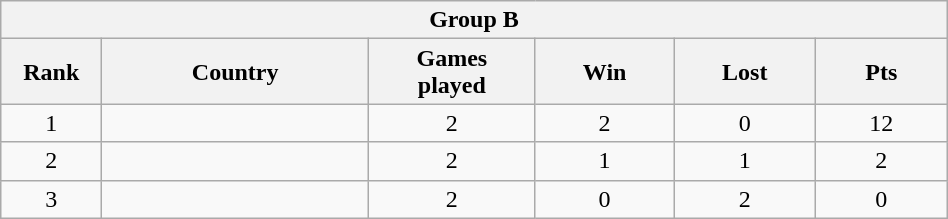<table class="wikitable" style= "text-align: center; Width:50%">
<tr>
<th colspan= 6>Group B</th>
</tr>
<tr>
<th width=2%>Rank</th>
<th width=10%>Country</th>
<th width=5%>Games <br> played</th>
<th width=5%>Win</th>
<th width=5%>Lost</th>
<th width=5%>Pts</th>
</tr>
<tr>
<td>1</td>
<td style= "text-align: left"></td>
<td>2</td>
<td>2</td>
<td>0</td>
<td>12</td>
</tr>
<tr>
<td>2</td>
<td style= "text-align: left"></td>
<td>2</td>
<td>1</td>
<td>1</td>
<td>2</td>
</tr>
<tr>
<td>3</td>
<td style= "text-align: left"></td>
<td>2</td>
<td>0</td>
<td>2</td>
<td>0</td>
</tr>
</table>
